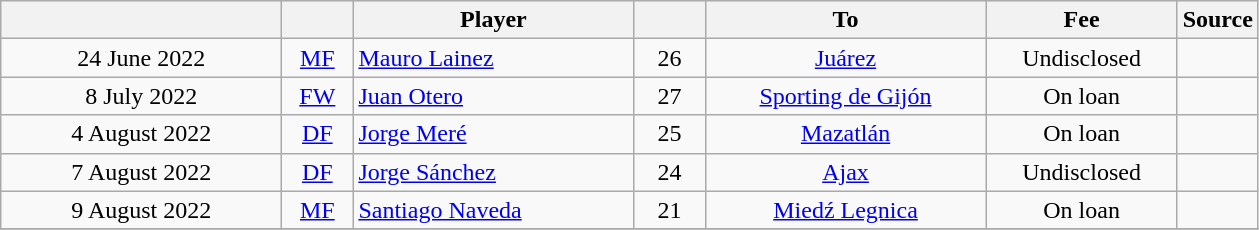<table class="wikitable sortable">
<tr>
<th style="width:180px;"><br></th>
<th style=width:40px;"></th>
<th style="width:180px;">Player</th>
<th style="width:40px;"></th>
<th style="width:180px;">To</th>
<th class="unsortable" style="width:120px;">Fee</th>
<th style="width:20px;">Source</th>
</tr>
<tr>
<td align="center">24 June 2022</td>
<td align="center"><a href='#'>MF</a></td>
<td> <a href='#'>Mauro Lainez</a></td>
<td align="center">26</td>
<td align="center"> <a href='#'>Juárez</a></td>
<td align="center">Undisclosed</td>
<td align="center"></td>
</tr>
<tr>
<td align="center">8 July 2022</td>
<td align="center"><a href='#'>FW</a></td>
<td> <a href='#'>Juan Otero</a></td>
<td align="center">27</td>
<td align="center"> <a href='#'>Sporting de Gijón</a></td>
<td align="center">On loan</td>
<td align="center"></td>
</tr>
<tr>
<td align="center">4 August 2022</td>
<td align="center"><a href='#'>DF</a></td>
<td> <a href='#'>Jorge Meré</a></td>
<td align="center">25</td>
<td align="center"> <a href='#'>Mazatlán</a></td>
<td align="center">On loan</td>
<td align="center"></td>
</tr>
<tr>
<td align="center">7 August 2022</td>
<td align="center"><a href='#'>DF</a></td>
<td> <a href='#'>Jorge Sánchez</a></td>
<td align="center">24</td>
<td align="center"> <a href='#'>Ajax</a></td>
<td align="center">Undisclosed</td>
<td align="center"></td>
</tr>
<tr>
<td align="center">9 August 2022</td>
<td align="center"><a href='#'>MF</a></td>
<td> <a href='#'>Santiago Naveda</a></td>
<td align="center">21</td>
<td align="center"> <a href='#'>Miedź Legnica</a></td>
<td align="center">On loan</td>
<td align="center"></td>
</tr>
<tr>
</tr>
</table>
